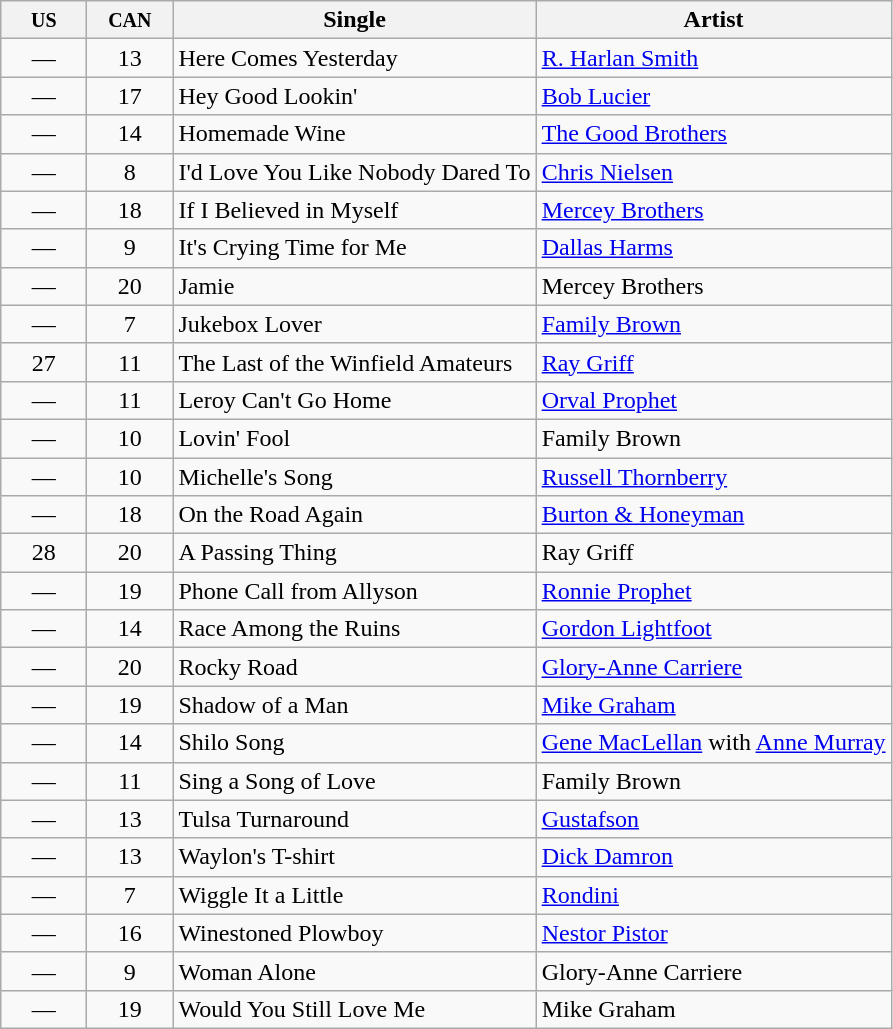<table class="wikitable sortable">
<tr>
<th width="50"><small>US</small></th>
<th width="50"><small>CAN</small></th>
<th>Single</th>
<th>Artist</th>
</tr>
<tr>
<td align="center">—</td>
<td align="center">13</td>
<td>Here Comes Yesterday</td>
<td><a href='#'>R. Harlan Smith</a></td>
</tr>
<tr>
<td align="center">—</td>
<td align="center">17</td>
<td>Hey Good Lookin'</td>
<td><a href='#'>Bob Lucier</a></td>
</tr>
<tr>
<td align="center">—</td>
<td align="center">14</td>
<td>Homemade Wine</td>
<td><a href='#'>The Good Brothers</a></td>
</tr>
<tr>
<td align="center">—</td>
<td align="center">8</td>
<td>I'd Love You Like Nobody Dared To</td>
<td><a href='#'>Chris Nielsen</a></td>
</tr>
<tr>
<td align="center">—</td>
<td align="center">18</td>
<td>If I Believed in Myself</td>
<td><a href='#'>Mercey Brothers</a></td>
</tr>
<tr>
<td align="center">—</td>
<td align="center">9</td>
<td>It's Crying Time for Me</td>
<td><a href='#'>Dallas Harms</a></td>
</tr>
<tr>
<td align="center">—</td>
<td align="center">20</td>
<td>Jamie</td>
<td>Mercey Brothers</td>
</tr>
<tr>
<td align="center">—</td>
<td align="center">7</td>
<td>Jukebox Lover</td>
<td><a href='#'>Family Brown</a></td>
</tr>
<tr>
<td align="center">27</td>
<td align="center">11</td>
<td>The Last of the Winfield Amateurs</td>
<td><a href='#'>Ray Griff</a></td>
</tr>
<tr>
<td align="center">—</td>
<td align="center">11</td>
<td>Leroy Can't Go Home</td>
<td><a href='#'>Orval Prophet</a></td>
</tr>
<tr>
<td align="center">—</td>
<td align="center">10</td>
<td>Lovin' Fool</td>
<td>Family Brown</td>
</tr>
<tr>
<td align="center">—</td>
<td align="center">10</td>
<td>Michelle's Song</td>
<td><a href='#'>Russell Thornberry</a></td>
</tr>
<tr>
<td align="center">—</td>
<td align="center">18</td>
<td>On the Road Again</td>
<td><a href='#'>Burton & Honeyman</a></td>
</tr>
<tr>
<td align="center">28</td>
<td align="center">20</td>
<td>A Passing Thing</td>
<td>Ray Griff</td>
</tr>
<tr>
<td align="center">—</td>
<td align="center">19</td>
<td>Phone Call from Allyson</td>
<td><a href='#'>Ronnie Prophet</a></td>
</tr>
<tr>
<td align="center">—</td>
<td align="center">14</td>
<td>Race Among the Ruins</td>
<td><a href='#'>Gordon Lightfoot</a></td>
</tr>
<tr>
<td align="center">—</td>
<td align="center">20</td>
<td>Rocky Road</td>
<td><a href='#'>Glory-Anne Carriere</a></td>
</tr>
<tr>
<td align="center">—</td>
<td align="center">19</td>
<td>Shadow of a Man</td>
<td><a href='#'>Mike Graham</a></td>
</tr>
<tr>
<td align="center">—</td>
<td align="center">14</td>
<td>Shilo Song</td>
<td><a href='#'>Gene MacLellan</a> with <a href='#'>Anne Murray</a></td>
</tr>
<tr>
<td align="center">—</td>
<td align="center">11</td>
<td>Sing a Song of Love</td>
<td>Family Brown</td>
</tr>
<tr>
<td align="center">—</td>
<td align="center">13</td>
<td>Tulsa Turnaround</td>
<td><a href='#'>Gustafson</a></td>
</tr>
<tr>
<td align="center">—</td>
<td align="center">13</td>
<td>Waylon's T-shirt</td>
<td><a href='#'>Dick Damron</a></td>
</tr>
<tr>
<td align="center">—</td>
<td align="center">7</td>
<td>Wiggle It a Little</td>
<td><a href='#'>Rondini</a></td>
</tr>
<tr>
<td align="center">—</td>
<td align="center">16</td>
<td>Winestoned Plowboy</td>
<td><a href='#'>Nestor Pistor</a></td>
</tr>
<tr>
<td align="center">—</td>
<td align="center">9</td>
<td>Woman Alone</td>
<td>Glory-Anne Carriere</td>
</tr>
<tr>
<td align="center">—</td>
<td align="center">19</td>
<td>Would You Still Love Me</td>
<td>Mike Graham</td>
</tr>
</table>
